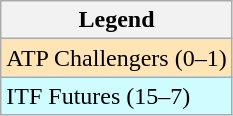<table class=wikitable>
<tr>
<th>Legend</th>
</tr>
<tr bgcolor=moccasin>
<td>ATP Challengers (0–1)</td>
</tr>
<tr bgcolor=cffcff>
<td>ITF Futures (15–7)</td>
</tr>
</table>
